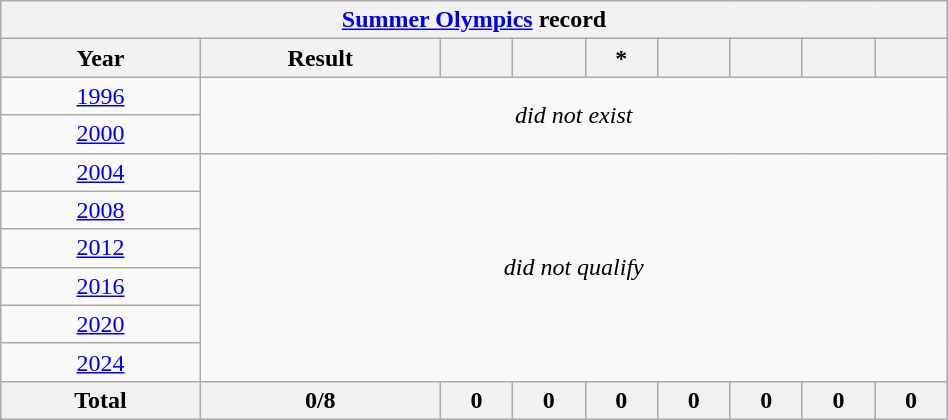<table class="wikitable" style="text-align: center; width:50%;">
<tr>
<th colspan=10><a href='#'>Summer Olympics</a> record</th>
</tr>
<tr>
<th>Year</th>
<th>Result</th>
<th></th>
<th></th>
<th>*</th>
<th></th>
<th></th>
<th></th>
<th></th>
</tr>
<tr>
<td> <a href='#'>1996</a></td>
<td colspan=8 rowspan=2><em>did not exist</em></td>
</tr>
<tr>
<td> <a href='#'>2000</a></td>
</tr>
<tr>
<td> <a href='#'>2004</a></td>
<td colspan=8 rowspan=6><em>did not qualify</em></td>
</tr>
<tr>
<td> <a href='#'>2008</a></td>
</tr>
<tr>
<td> <a href='#'>2012</a></td>
</tr>
<tr>
<td> <a href='#'>2016</a></td>
</tr>
<tr>
<td> <a href='#'>2020</a></td>
</tr>
<tr>
<td> <a href='#'>2024</a></td>
</tr>
<tr>
<th>Total</th>
<th>0/8</th>
<th>0</th>
<th>0</th>
<th>0</th>
<th>0</th>
<th>0</th>
<th>0</th>
<th>0</th>
</tr>
</table>
